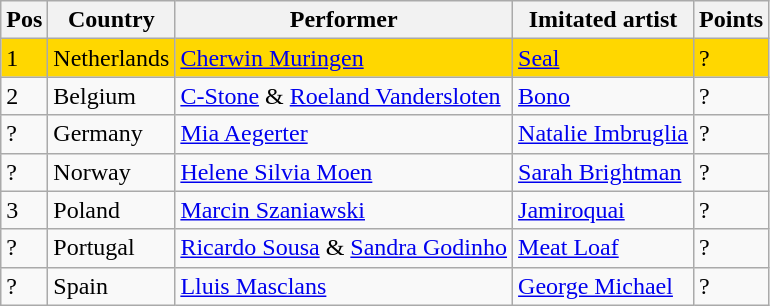<table class="wikitable">
<tr>
<th>Pos</th>
<th>Country</th>
<th>Performer</th>
<th>Imitated artist</th>
<th>Points</th>
</tr>
<tr bgcolor=gold>
<td>1</td>
<td>Netherlands</td>
<td><a href='#'>Cherwin Muringen</a></td>
<td><a href='#'>Seal</a></td>
<td>?</td>
</tr>
<tr>
<td>2</td>
<td>Belgium</td>
<td><a href='#'>C-Stone</a> & <a href='#'>Roeland Vandersloten</a></td>
<td><a href='#'>Bono</a></td>
<td>?</td>
</tr>
<tr>
<td>?</td>
<td>Germany</td>
<td><a href='#'>Mia Aegerter</a></td>
<td><a href='#'>Natalie Imbruglia</a></td>
<td>?</td>
</tr>
<tr>
<td>?</td>
<td>Norway</td>
<td><a href='#'>Helene Silvia Moen</a></td>
<td><a href='#'>Sarah Brightman</a></td>
<td>?</td>
</tr>
<tr>
<td>3</td>
<td>Poland</td>
<td><a href='#'>Marcin Szaniawski</a></td>
<td><a href='#'>Jamiroquai</a></td>
<td>?</td>
</tr>
<tr>
<td>?</td>
<td>Portugal</td>
<td><a href='#'>Ricardo Sousa</a> & <a href='#'>Sandra Godinho</a></td>
<td><a href='#'>Meat Loaf</a></td>
<td>?</td>
</tr>
<tr>
<td>?</td>
<td>Spain</td>
<td><a href='#'>Lluis Masclans</a></td>
<td><a href='#'>George Michael</a></td>
<td>?</td>
</tr>
</table>
